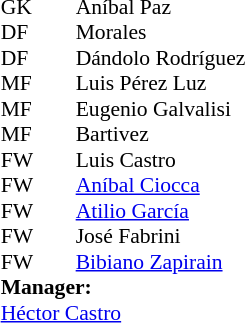<table style="font-size:90%; margin:0.2em auto;" cellspacing="0" cellpadding="0">
<tr>
<th width="25"></th>
<th width="25"></th>
</tr>
<tr>
<td>GK</td>
<td></td>
<td> Aníbal Paz</td>
</tr>
<tr>
<td>DF</td>
<td></td>
<td> Morales</td>
</tr>
<tr>
<td>DF</td>
<td></td>
<td> Dándolo Rodríguez</td>
</tr>
<tr>
<td>MF</td>
<td></td>
<td> Luis Pérez Luz</td>
</tr>
<tr>
<td>MF</td>
<td></td>
<td> Eugenio Galvalisi</td>
</tr>
<tr>
<td>MF</td>
<td></td>
<td> Bartivez</td>
</tr>
<tr>
<td>FW</td>
<td></td>
<td> Luis Castro</td>
</tr>
<tr>
<td>FW</td>
<td></td>
<td> <a href='#'>Aníbal Ciocca</a></td>
</tr>
<tr>
<td>FW</td>
<td></td>
<td> <a href='#'>Atilio García</a></td>
</tr>
<tr>
<td>FW</td>
<td></td>
<td> José Fabrini</td>
</tr>
<tr>
<td>FW</td>
<td></td>
<td> <a href='#'>Bibiano Zapirain</a></td>
</tr>
<tr>
<td colspan=3><strong>Manager:</strong></td>
</tr>
<tr>
<td colspan=4> <a href='#'>Héctor Castro</a></td>
</tr>
</table>
